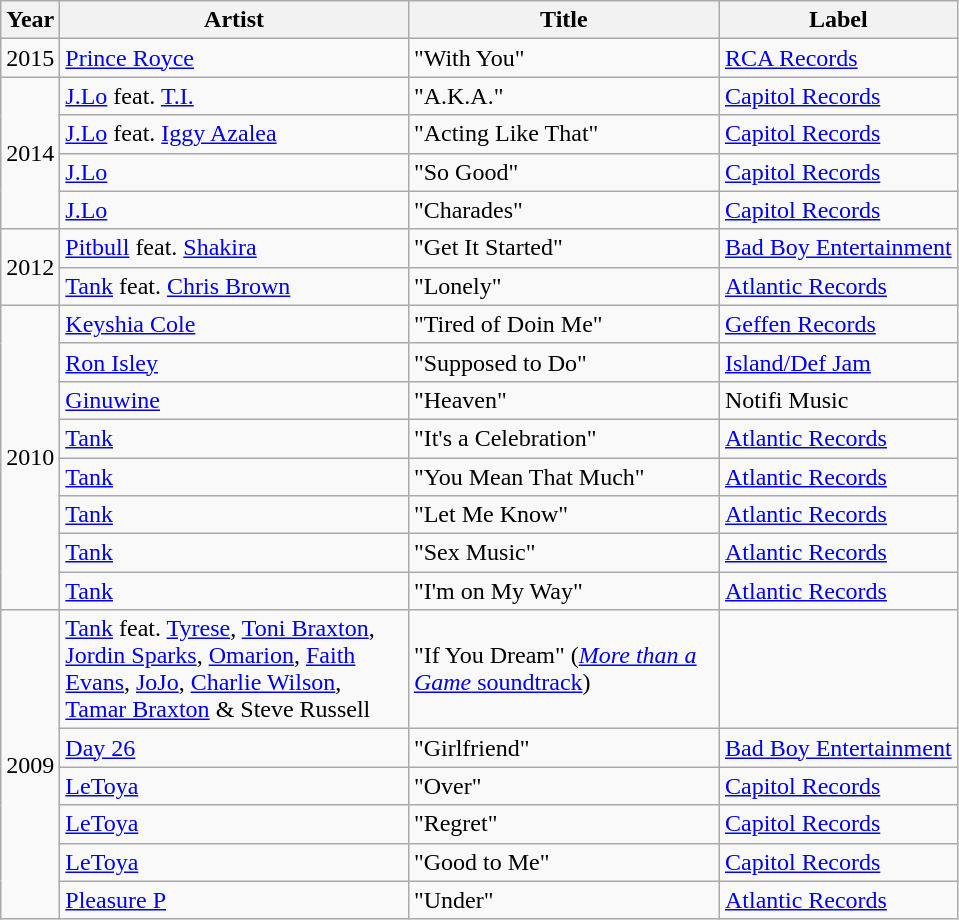<table class="wikitable">
<tr>
<th>Year</th>
<th style="width:225px;">Artist</th>
<th style="width:200px;">Title</th>
<th>Label</th>
</tr>
<tr>
<td rowspan=1>2015</td>
<td><a href='#'>Prince Royce</a></td>
<td>"With You"</td>
<td><a href='#'>RCA Records</a></td>
</tr>
<tr>
<td rowspan=4>2014</td>
<td><a href='#'>J.Lo</a> feat. <a href='#'>T.I.</a></td>
<td>"A.K.A."</td>
<td><a href='#'>Capitol Records</a></td>
</tr>
<tr>
<td><a href='#'>J.Lo</a> feat. <a href='#'>Iggy Azalea</a></td>
<td>"Acting Like That"</td>
<td><a href='#'>Capitol Records</a></td>
</tr>
<tr>
<td><a href='#'>J.Lo</a></td>
<td>"So Good"</td>
<td><a href='#'>Capitol Records</a></td>
</tr>
<tr>
<td><a href='#'>J.Lo</a></td>
<td>"Charades"</td>
<td><a href='#'>Capitol Records</a></td>
</tr>
<tr>
<td rowspan=2>2012</td>
<td><a href='#'>Pitbull</a> feat. <a href='#'>Shakira</a></td>
<td>"Get It Started"</td>
<td><a href='#'>Bad Boy Entertainment</a></td>
</tr>
<tr>
<td><a href='#'>Tank</a> feat. <a href='#'>Chris Brown</a></td>
<td>"Lonely"</td>
<td><a href='#'>Atlantic Records</a></td>
</tr>
<tr>
<td rowspan=8>2010</td>
<td><a href='#'>Keyshia Cole</a></td>
<td>"Tired of Doin Me"</td>
<td><a href='#'>Geffen Records</a></td>
</tr>
<tr>
<td><a href='#'>Ron Isley</a></td>
<td>"Supposed to Do"</td>
<td><a href='#'>Island/Def Jam</a></td>
</tr>
<tr>
<td><a href='#'>Ginuwine</a></td>
<td>"Heaven"</td>
<td>Notifi Music</td>
</tr>
<tr>
<td><a href='#'>Tank</a></td>
<td>"It's a Celebration"</td>
<td><a href='#'>Atlantic Records</a></td>
</tr>
<tr>
<td><a href='#'>Tank</a></td>
<td>"You Mean That Much"</td>
<td><a href='#'>Atlantic Records</a></td>
</tr>
<tr>
<td><a href='#'>Tank</a></td>
<td>"Let Me Know"</td>
<td><a href='#'>Atlantic Records</a></td>
</tr>
<tr>
<td><a href='#'>Tank</a></td>
<td>"Sex Music"</td>
<td><a href='#'>Atlantic Records</a></td>
</tr>
<tr>
<td><a href='#'>Tank</a></td>
<td>"I'm on My Way"</td>
<td><a href='#'>Atlantic Records</a></td>
</tr>
<tr>
<td rowspan=7>2009</td>
<td><a href='#'>Tank</a> feat. <a href='#'>Tyrese</a>, <a href='#'>Toni Braxton</a>, <a href='#'>Jordin Sparks</a>, <a href='#'>Omarion</a>, <a href='#'>Faith Evans</a>, <a href='#'>JoJo</a>, <a href='#'>Charlie Wilson</a>, <a href='#'>Tamar Braxton</a> & Steve Russell</td>
<td>"If You Dream" (<a href='#'><em>More than a Game</em> soundtrack</a>)</td>
<td></td>
</tr>
<tr>
<td><a href='#'>Day 26</a></td>
<td>"Girlfriend"</td>
<td><a href='#'>Bad Boy Entertainment</a></td>
</tr>
<tr>
<td><a href='#'>LeToya</a></td>
<td>"Over"</td>
<td><a href='#'>Capitol Records</a></td>
</tr>
<tr>
<td><a href='#'>LeToya</a></td>
<td>"Regret"</td>
<td><a href='#'>Capitol Records</a></td>
</tr>
<tr>
<td><a href='#'>LeToya</a></td>
<td>"Good to Me"</td>
<td><a href='#'>Capitol Records</a></td>
</tr>
<tr>
<td><a href='#'>Pleasure P</a></td>
<td>"Under"</td>
<td><a href='#'>Atlantic Records</a></td>
</tr>
</table>
